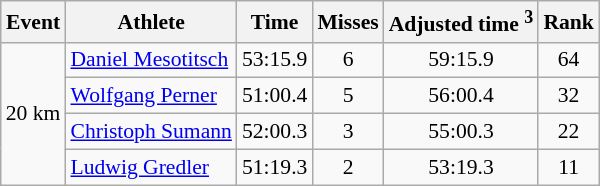<table class="wikitable" style="font-size:90%">
<tr>
<th>Event</th>
<th>Athlete</th>
<th>Time</th>
<th>Misses</th>
<th>Adjusted time <sup>3</sup></th>
<th>Rank</th>
</tr>
<tr>
<td rowspan="4">20 km</td>
<td><a href='#'>Daniel Mesotitsch</a></td>
<td align="center">53:15.9</td>
<td align="center">6</td>
<td align="center">59:15.9</td>
<td align="center">64</td>
</tr>
<tr>
<td><a href='#'>Wolfgang Perner</a></td>
<td align="center">51:00.4</td>
<td align="center">5</td>
<td align="center">56:00.4</td>
<td align="center">32</td>
</tr>
<tr>
<td><a href='#'>Christoph Sumann</a></td>
<td align="center">52:00.3</td>
<td align="center">3</td>
<td align="center">55:00.3</td>
<td align="center">22</td>
</tr>
<tr>
<td><a href='#'>Ludwig Gredler</a></td>
<td align="center">51:19.3</td>
<td align="center">2</td>
<td align="center">53:19.3</td>
<td align="center">11</td>
</tr>
</table>
